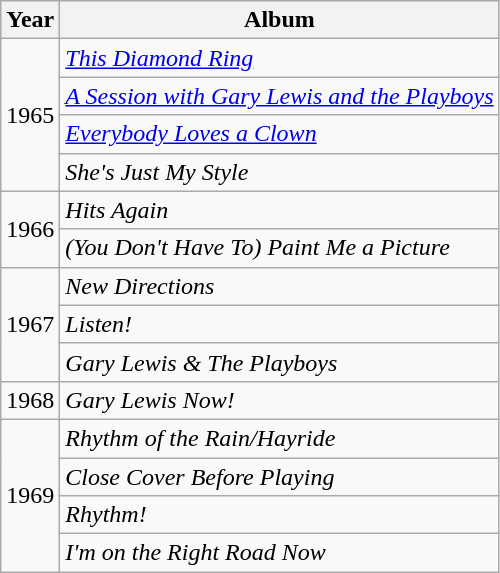<table class="wikitable">
<tr>
<th>Year</th>
<th>Album</th>
</tr>
<tr>
<td rowspan="4">1965</td>
<td><em><a href='#'>This Diamond Ring</a></em></td>
</tr>
<tr>
<td><em><a href='#'>A Session with Gary Lewis and the Playboys</a></em></td>
</tr>
<tr>
<td><em><a href='#'>Everybody Loves a Clown</a></em></td>
</tr>
<tr>
<td><em>She's Just My Style</em></td>
</tr>
<tr>
<td rowspan="2">1966</td>
<td><em>Hits Again</em></td>
</tr>
<tr>
<td><em>(You Don't Have To) Paint Me a Picture</em></td>
</tr>
<tr>
<td rowspan="3">1967</td>
<td><em>New Directions</em></td>
</tr>
<tr>
<td><em>Listen!</em></td>
</tr>
<tr>
<td><em>Gary Lewis & The Playboys</em></td>
</tr>
<tr>
<td>1968</td>
<td><em>Gary Lewis Now!</em></td>
</tr>
<tr>
<td rowspan="4">1969</td>
<td><em>Rhythm of the Rain/Hayride</em></td>
</tr>
<tr>
<td><em>Close Cover Before Playing</em></td>
</tr>
<tr>
<td><em>Rhythm!</em></td>
</tr>
<tr>
<td><em>I'm on the Right Road Now</em></td>
</tr>
</table>
